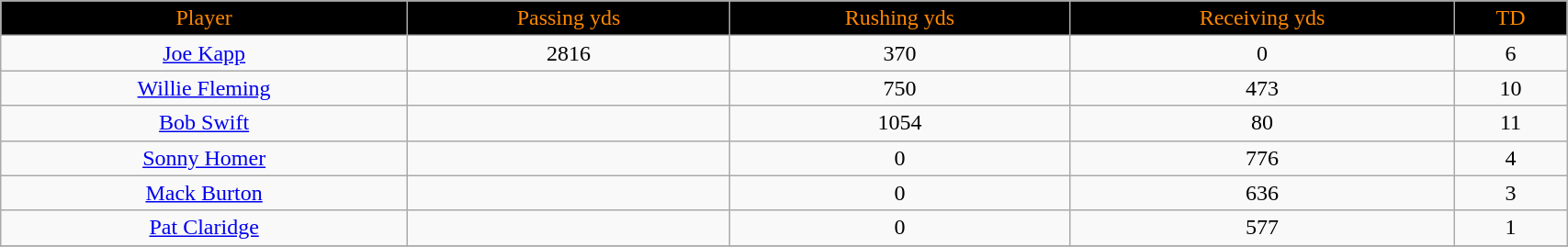<table class="wikitable" width="90%">
<tr align="center"  ! style="background:black;color:#FF8800;">
<td>Player</td>
<td>Passing yds</td>
<td>Rushing yds</td>
<td>Receiving yds</td>
<td>TD</td>
</tr>
<tr align="center" bgcolor="">
<td><a href='#'>Joe Kapp</a></td>
<td>2816</td>
<td>370</td>
<td>0</td>
<td>6</td>
</tr>
<tr align="center" bgcolor="">
<td><a href='#'>Willie Fleming</a></td>
<td></td>
<td>750</td>
<td>473</td>
<td>10</td>
</tr>
<tr align="center" bgcolor="">
<td><a href='#'>Bob Swift</a></td>
<td></td>
<td>1054</td>
<td>80</td>
<td>11</td>
</tr>
<tr align="center" bgcolor="">
<td><a href='#'>Sonny Homer</a></td>
<td></td>
<td>0</td>
<td>776</td>
<td>4</td>
</tr>
<tr align="center" bgcolor="">
<td><a href='#'>Mack Burton</a></td>
<td></td>
<td>0</td>
<td>636</td>
<td>3</td>
</tr>
<tr align="center" bgcolor="">
<td><a href='#'>Pat Claridge</a></td>
<td></td>
<td>0</td>
<td>577</td>
<td>1</td>
</tr>
<tr align="center" bgcolor="">
</tr>
</table>
